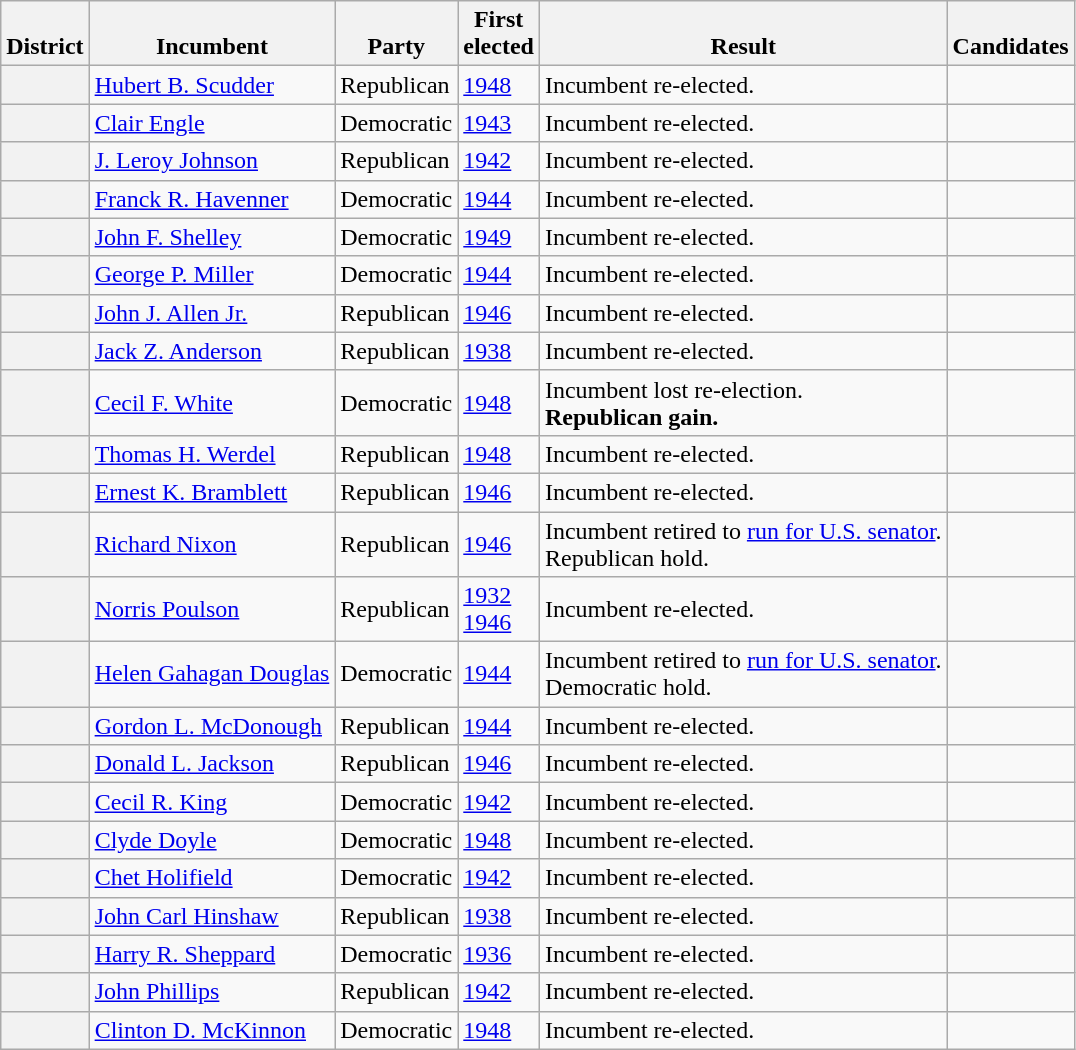<table class=wikitable>
<tr valign=bottom>
<th>District</th>
<th>Incumbent</th>
<th>Party</th>
<th>First<br>elected</th>
<th>Result</th>
<th>Candidates</th>
</tr>
<tr>
<th></th>
<td><a href='#'>Hubert B. Scudder</a></td>
<td>Republican</td>
<td><a href='#'>1948</a></td>
<td>Incumbent re-elected.</td>
<td nowrap></td>
</tr>
<tr>
<th></th>
<td><a href='#'>Clair Engle</a></td>
<td>Democratic</td>
<td><a href='#'>1943 </a></td>
<td>Incumbent re-elected.</td>
<td nowrap></td>
</tr>
<tr>
<th></th>
<td><a href='#'>J. Leroy Johnson</a></td>
<td>Republican</td>
<td><a href='#'>1942</a></td>
<td>Incumbent re-elected.</td>
<td nowrap></td>
</tr>
<tr>
<th></th>
<td><a href='#'>Franck R. Havenner</a></td>
<td>Democratic</td>
<td><a href='#'>1944</a></td>
<td>Incumbent re-elected.</td>
<td nowrap></td>
</tr>
<tr>
<th></th>
<td><a href='#'>John F. Shelley</a></td>
<td>Democratic</td>
<td><a href='#'>1949 </a></td>
<td>Incumbent re-elected.</td>
<td nowrap></td>
</tr>
<tr>
<th></th>
<td><a href='#'>George P. Miller</a></td>
<td>Democratic</td>
<td><a href='#'>1944</a></td>
<td>Incumbent re-elected.</td>
<td nowrap></td>
</tr>
<tr>
<th></th>
<td><a href='#'>John J. Allen Jr.</a></td>
<td>Republican</td>
<td><a href='#'>1946</a></td>
<td>Incumbent re-elected.</td>
<td nowrap></td>
</tr>
<tr>
<th></th>
<td><a href='#'>Jack Z. Anderson</a></td>
<td>Republican</td>
<td><a href='#'>1938</a></td>
<td>Incumbent re-elected.</td>
<td nowrap></td>
</tr>
<tr>
<th></th>
<td><a href='#'>Cecil F. White</a></td>
<td>Democratic</td>
<td><a href='#'>1948</a></td>
<td>Incumbent lost re-election.<br><strong>Republican gain.</strong></td>
<td nowrap></td>
</tr>
<tr>
<th></th>
<td><a href='#'>Thomas H. Werdel</a></td>
<td>Republican</td>
<td><a href='#'>1948</a></td>
<td>Incumbent re-elected.</td>
<td nowrap></td>
</tr>
<tr>
<th></th>
<td><a href='#'>Ernest K. Bramblett</a></td>
<td>Republican</td>
<td><a href='#'>1946</a></td>
<td>Incumbent re-elected.</td>
<td nowrap></td>
</tr>
<tr>
<th></th>
<td><a href='#'>Richard Nixon</a></td>
<td>Republican</td>
<td><a href='#'>1946</a></td>
<td>Incumbent retired to <a href='#'>run for U.S. senator</a>.<br>Republican hold.</td>
<td nowrap></td>
</tr>
<tr>
<th></th>
<td><a href='#'>Norris Poulson</a></td>
<td>Republican</td>
<td><a href='#'>1932</a><br><a href='#'>1946</a></td>
<td>Incumbent re-elected.</td>
<td nowrap></td>
</tr>
<tr>
<th></th>
<td><a href='#'>Helen Gahagan Douglas</a></td>
<td>Democratic</td>
<td><a href='#'>1944</a></td>
<td>Incumbent retired to <a href='#'>run for U.S. senator</a>.<br>Democratic hold.</td>
<td nowrap></td>
</tr>
<tr>
<th></th>
<td><a href='#'>Gordon L. McDonough</a></td>
<td>Republican</td>
<td><a href='#'>1944</a></td>
<td>Incumbent re-elected.</td>
<td nowrap></td>
</tr>
<tr>
<th></th>
<td><a href='#'>Donald L. Jackson</a></td>
<td>Republican</td>
<td><a href='#'>1946</a></td>
<td>Incumbent re-elected.</td>
<td nowrap></td>
</tr>
<tr>
<th></th>
<td><a href='#'>Cecil R. King</a></td>
<td>Democratic</td>
<td><a href='#'>1942</a></td>
<td>Incumbent re-elected.</td>
<td nowrap></td>
</tr>
<tr>
<th></th>
<td><a href='#'>Clyde Doyle</a></td>
<td>Democratic</td>
<td><a href='#'>1948</a></td>
<td>Incumbent re-elected.</td>
<td nowrap></td>
</tr>
<tr>
<th></th>
<td><a href='#'>Chet Holifield</a></td>
<td>Democratic</td>
<td><a href='#'>1942</a></td>
<td>Incumbent re-elected.</td>
<td nowrap></td>
</tr>
<tr>
<th></th>
<td><a href='#'>John Carl Hinshaw</a></td>
<td>Republican</td>
<td><a href='#'>1938</a></td>
<td>Incumbent re-elected.</td>
<td nowrap></td>
</tr>
<tr>
<th></th>
<td><a href='#'>Harry R. Sheppard</a></td>
<td>Democratic</td>
<td><a href='#'>1936</a></td>
<td>Incumbent re-elected.</td>
<td nowrap></td>
</tr>
<tr>
<th></th>
<td><a href='#'>John Phillips</a></td>
<td>Republican</td>
<td><a href='#'>1942</a></td>
<td>Incumbent re-elected.</td>
<td nowrap></td>
</tr>
<tr>
<th></th>
<td><a href='#'>Clinton D. McKinnon</a></td>
<td>Democratic</td>
<td><a href='#'>1948</a></td>
<td>Incumbent re-elected.</td>
<td nowrap></td>
</tr>
</table>
